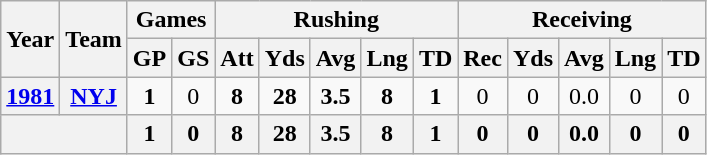<table class="wikitable" style="text-align:center;">
<tr>
<th rowspan="2">Year</th>
<th rowspan="2">Team</th>
<th colspan="2">Games</th>
<th colspan="5">Rushing</th>
<th colspan="5">Receiving</th>
</tr>
<tr>
<th>GP</th>
<th>GS</th>
<th>Att</th>
<th>Yds</th>
<th>Avg</th>
<th>Lng</th>
<th>TD</th>
<th>Rec</th>
<th>Yds</th>
<th>Avg</th>
<th>Lng</th>
<th>TD</th>
</tr>
<tr>
<th><a href='#'>1981</a></th>
<th><a href='#'>NYJ</a></th>
<td><strong>1</strong></td>
<td>0</td>
<td><strong>8</strong></td>
<td><strong>28</strong></td>
<td><strong>3.5</strong></td>
<td><strong>8</strong></td>
<td><strong>1</strong></td>
<td>0</td>
<td>0</td>
<td>0.0</td>
<td>0</td>
<td>0</td>
</tr>
<tr>
<th colspan="2"></th>
<th>1</th>
<th>0</th>
<th>8</th>
<th>28</th>
<th>3.5</th>
<th>8</th>
<th>1</th>
<th>0</th>
<th>0</th>
<th>0.0</th>
<th>0</th>
<th>0</th>
</tr>
</table>
